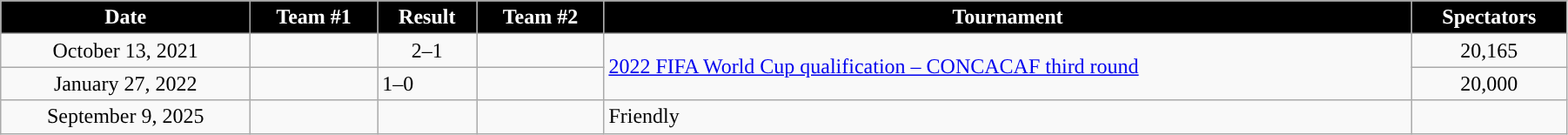<table class="wikitable" style="text-align:left; width:95%;" style="text-align:center">
<tr>
<th style="text-align:center; background:#000000; color:#FFFFFF; ">Date</th>
<th style="text-align:center; background:#000000; color:#FFFFFF; ">Team #1</th>
<th style="text-align:center; background:#000000; color:#FFFFFF; ">Result</th>
<th style="text-align:center; background:#000000; color:#FFFFFF; ">Team #2</th>
<th style="text-align:center; background:#000000; color:#FFFFFF; ">Tournament</th>
<th style="text-align:center; background:#000000; color:#FFFFFF; ">Spectators</th>
</tr>
<tr>
<td style="text-align:center;">October 13, 2021</td>
<td><strong></strong></td>
<td style="text-align:center;">2–1</td>
<td></td>
<td rowspan=2><a href='#'>2022 FIFA World Cup qualification – CONCACAF third round</a></td>
<td style="text-align:center;">20,165</td>
</tr>
<tr>
<td style="text-align:center;">January 27, 2022</td>
<td><strong></strong></td>
<td>1–0</td>
<td></td>
<td style="text-align:center;">20,000</td>
</tr>
<tr>
<td style="text-align:center;">September 9, 2025</td>
<td></td>
<td style="text-align:center;"></td>
<td></td>
<td>Friendly</td>
<td style="text-align:center;"></td>
</tr>
</table>
